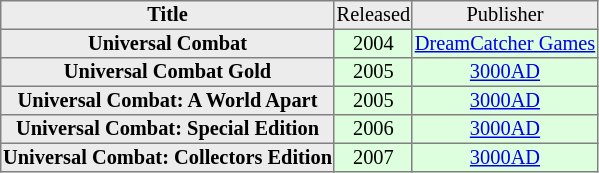<table border="1" style="font-size: 85%; border: gray solid 1px; border-collapse: collapse; text-align: center;">
<tr>
<th style="background: #ececec;">Title</th>
<td bgcolor=#ececec>Released</td>
<td bgcolor=#ececec>Publisher</td>
</tr>
<tr>
<th style="background: #ececec;">Universal Combat</th>
<td bgcolor=#ddffdd>2004</td>
<td bgcolor=#ddffdd><a href='#'>DreamCatcher Games</a></td>
</tr>
<tr>
<th style="background: #ececec;">Universal Combat Gold</th>
<td bgcolor=#ddffdd>2005</td>
<td bgcolor=#ddffdd><a href='#'>3000AD</a></td>
</tr>
<tr>
<th style="background: #ececec;">Universal Combat: A World Apart</th>
<td bgcolor=#ddffdd>2005</td>
<td bgcolor=#ddffdd><a href='#'>3000AD</a></td>
</tr>
<tr>
<th style="background: #ececec;">Universal Combat: Special Edition</th>
<td bgcolor=#ddffdd>2006</td>
<td bgcolor=#ddffdd><a href='#'>3000AD</a></td>
</tr>
<tr>
<th style="background: #ececec;">Universal Combat: Collectors Edition</th>
<td bgcolor=#ddffdd>2007</td>
<td bgcolor=#ddffdd><a href='#'>3000AD</a></td>
</tr>
</table>
